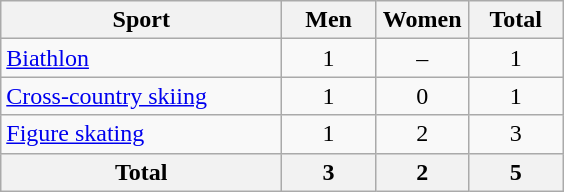<table class="wikitable sortable" style="text-align:center;">
<tr>
<th width=180>Sport</th>
<th width=55>Men</th>
<th width=55>Women</th>
<th width=55>Total</th>
</tr>
<tr>
<td align=left><a href='#'>Biathlon</a></td>
<td>1</td>
<td>–</td>
<td>1</td>
</tr>
<tr>
<td align=left><a href='#'>Cross-country skiing</a></td>
<td>1</td>
<td>0</td>
<td>1</td>
</tr>
<tr>
<td align=left><a href='#'>Figure skating</a></td>
<td>1</td>
<td>2</td>
<td>3</td>
</tr>
<tr>
<th>Total</th>
<th>3</th>
<th>2</th>
<th>5</th>
</tr>
</table>
